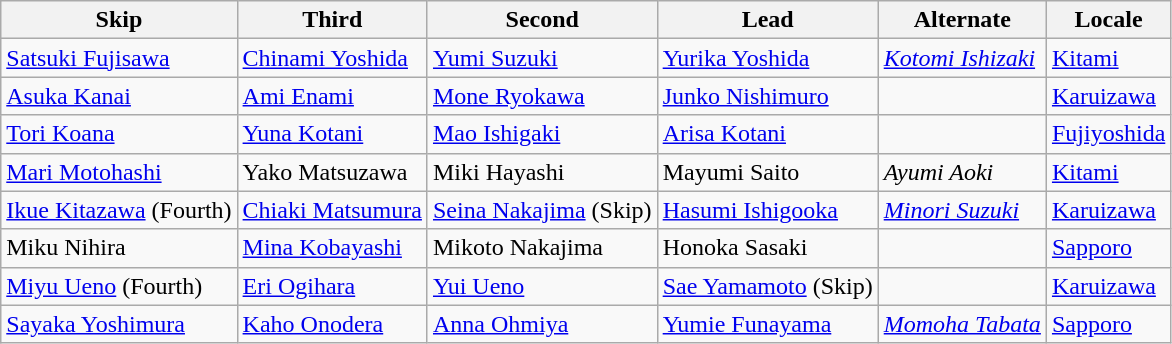<table class=wikitable>
<tr>
<th scope="col">Skip</th>
<th scope="col">Third</th>
<th scope="col">Second</th>
<th scope="col">Lead</th>
<th scope="col">Alternate</th>
<th scope="col">Locale</th>
</tr>
<tr>
<td><a href='#'>Satsuki Fujisawa</a></td>
<td><a href='#'>Chinami Yoshida</a></td>
<td><a href='#'>Yumi Suzuki</a></td>
<td><a href='#'>Yurika Yoshida</a></td>
<td><em><a href='#'>Kotomi Ishizaki</a></em></td>
<td> <a href='#'>Kitami</a></td>
</tr>
<tr>
<td><a href='#'>Asuka Kanai</a></td>
<td><a href='#'>Ami Enami</a></td>
<td><a href='#'>Mone Ryokawa</a></td>
<td><a href='#'>Junko Nishimuro</a></td>
<td></td>
<td> <a href='#'>Karuizawa</a></td>
</tr>
<tr>
<td><a href='#'>Tori Koana</a></td>
<td><a href='#'>Yuna Kotani</a></td>
<td><a href='#'>Mao Ishigaki</a></td>
<td><a href='#'>Arisa Kotani</a></td>
<td></td>
<td> <a href='#'>Fujiyoshida</a></td>
</tr>
<tr>
<td><a href='#'>Mari Motohashi</a></td>
<td>Yako Matsuzawa</td>
<td>Miki Hayashi</td>
<td>Mayumi Saito</td>
<td><em>Ayumi Aoki</em></td>
<td> <a href='#'>Kitami</a></td>
</tr>
<tr>
<td><a href='#'>Ikue Kitazawa</a> (Fourth)</td>
<td><a href='#'>Chiaki Matsumura</a></td>
<td><a href='#'>Seina Nakajima</a> (Skip)</td>
<td><a href='#'>Hasumi Ishigooka</a></td>
<td><em><a href='#'>Minori Suzuki</a></em></td>
<td> <a href='#'>Karuizawa</a></td>
</tr>
<tr>
<td>Miku Nihira</td>
<td><a href='#'>Mina Kobayashi</a></td>
<td>Mikoto Nakajima</td>
<td>Honoka Sasaki</td>
<td></td>
<td> <a href='#'>Sapporo</a></td>
</tr>
<tr>
<td><a href='#'>Miyu Ueno</a> (Fourth)</td>
<td><a href='#'>Eri Ogihara</a></td>
<td><a href='#'>Yui Ueno</a></td>
<td><a href='#'>Sae Yamamoto</a> (Skip)</td>
<td></td>
<td> <a href='#'>Karuizawa</a></td>
</tr>
<tr>
<td><a href='#'>Sayaka Yoshimura</a></td>
<td><a href='#'>Kaho Onodera</a></td>
<td><a href='#'>Anna Ohmiya</a></td>
<td><a href='#'>Yumie Funayama</a></td>
<td><em><a href='#'>Momoha Tabata</a></em></td>
<td> <a href='#'>Sapporo</a></td>
</tr>
</table>
